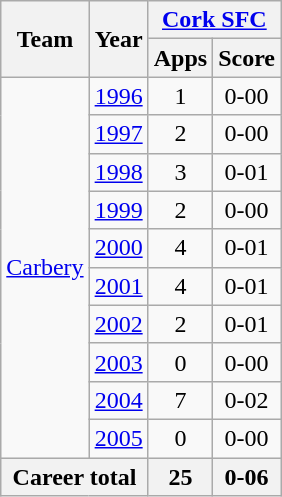<table class="wikitable" style="text-align:center">
<tr>
<th rowspan="2">Team</th>
<th rowspan="2">Year</th>
<th colspan="2"><a href='#'>Cork SFC</a></th>
</tr>
<tr>
<th>Apps</th>
<th>Score</th>
</tr>
<tr>
<td rowspan="10"><a href='#'>Carbery</a></td>
<td><a href='#'>1996</a></td>
<td>1</td>
<td>0-00</td>
</tr>
<tr>
<td><a href='#'>1997</a></td>
<td>2</td>
<td>0-00</td>
</tr>
<tr>
<td><a href='#'>1998</a></td>
<td>3</td>
<td>0-01</td>
</tr>
<tr>
<td><a href='#'>1999</a></td>
<td>2</td>
<td>0-00</td>
</tr>
<tr>
<td><a href='#'>2000</a></td>
<td>4</td>
<td>0-01</td>
</tr>
<tr>
<td><a href='#'>2001</a></td>
<td>4</td>
<td>0-01</td>
</tr>
<tr>
<td><a href='#'>2002</a></td>
<td>2</td>
<td>0-01</td>
</tr>
<tr>
<td><a href='#'>2003</a></td>
<td>0</td>
<td>0-00</td>
</tr>
<tr>
<td><a href='#'>2004</a></td>
<td>7</td>
<td>0-02</td>
</tr>
<tr>
<td><a href='#'>2005</a></td>
<td>0</td>
<td>0-00</td>
</tr>
<tr>
<th colspan="2">Career total</th>
<th>25</th>
<th>0-06</th>
</tr>
</table>
